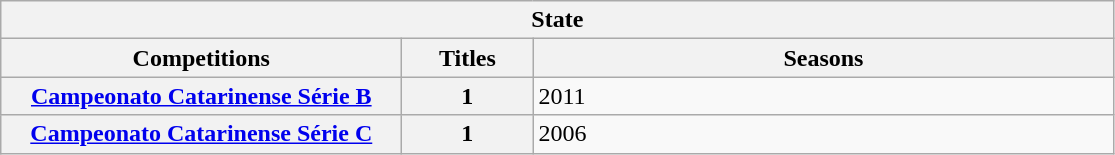<table class="wikitable">
<tr>
<th colspan="3">State</th>
</tr>
<tr>
<th style="width:260px">Competitions</th>
<th style="width:80px">Titles</th>
<th style="width:380px">Seasons</th>
</tr>
<tr>
<th><a href='#'>Campeonato Catarinense Série B</a></th>
<th>1</th>
<td>2011</td>
</tr>
<tr>
<th><a href='#'>Campeonato Catarinense Série C</a></th>
<th>1</th>
<td>2006</td>
</tr>
</table>
